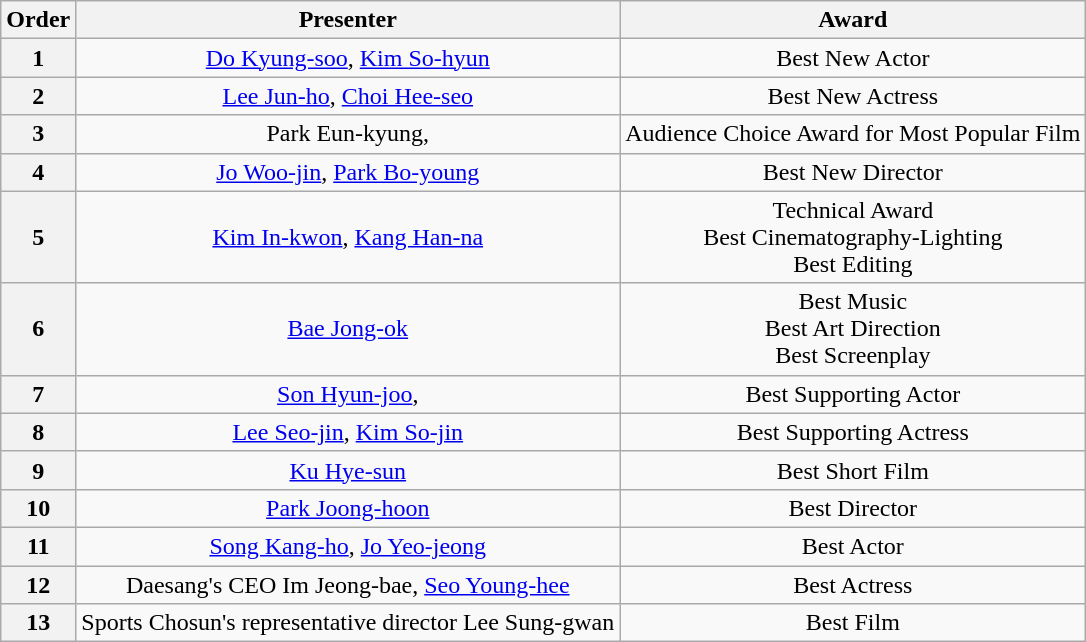<table class="wikitable" style="text-align:center;">
<tr>
<th>Order</th>
<th>Presenter</th>
<th>Award</th>
</tr>
<tr>
<th>1</th>
<td><a href='#'>Do Kyung-soo</a>, <a href='#'>Kim So-hyun</a></td>
<td>Best New Actor</td>
</tr>
<tr>
<th>2</th>
<td><a href='#'>Lee Jun-ho</a>, <a href='#'>Choi Hee-seo</a></td>
<td>Best New Actress</td>
</tr>
<tr>
<th>3</th>
<td>Park Eun-kyung, </td>
<td>Audience Choice Award for Most Popular Film</td>
</tr>
<tr>
<th>4</th>
<td><a href='#'>Jo Woo-jin</a>, <a href='#'>Park Bo-young</a></td>
<td>Best New Director</td>
</tr>
<tr>
<th>5</th>
<td><a href='#'>Kim In-kwon</a>, <a href='#'>Kang Han-na</a></td>
<td>Technical Award<br>Best Cinematography-Lighting<br>Best Editing</td>
</tr>
<tr>
<th>6</th>
<td><a href='#'>Bae Jong-ok</a></td>
<td>Best Music<br>Best Art Direction<br>Best Screenplay</td>
</tr>
<tr>
<th>7</th>
<td><a href='#'>Son Hyun-joo</a>, </td>
<td>Best Supporting Actor</td>
</tr>
<tr>
<th>8</th>
<td><a href='#'>Lee Seo-jin</a>, <a href='#'>Kim So-jin</a></td>
<td>Best Supporting Actress</td>
</tr>
<tr>
<th>9</th>
<td><a href='#'>Ku Hye-sun</a></td>
<td>Best Short Film</td>
</tr>
<tr>
<th>10</th>
<td><a href='#'>Park Joong-hoon</a></td>
<td>Best Director</td>
</tr>
<tr>
<th>11</th>
<td><a href='#'>Song Kang-ho</a>, <a href='#'>Jo Yeo-jeong</a></td>
<td>Best Actor</td>
</tr>
<tr>
<th>12</th>
<td>Daesang's CEO Im Jeong-bae, <a href='#'>Seo Young-hee</a></td>
<td>Best Actress</td>
</tr>
<tr>
<th>13</th>
<td>Sports Chosun's representative director Lee Sung-gwan</td>
<td>Best Film</td>
</tr>
</table>
